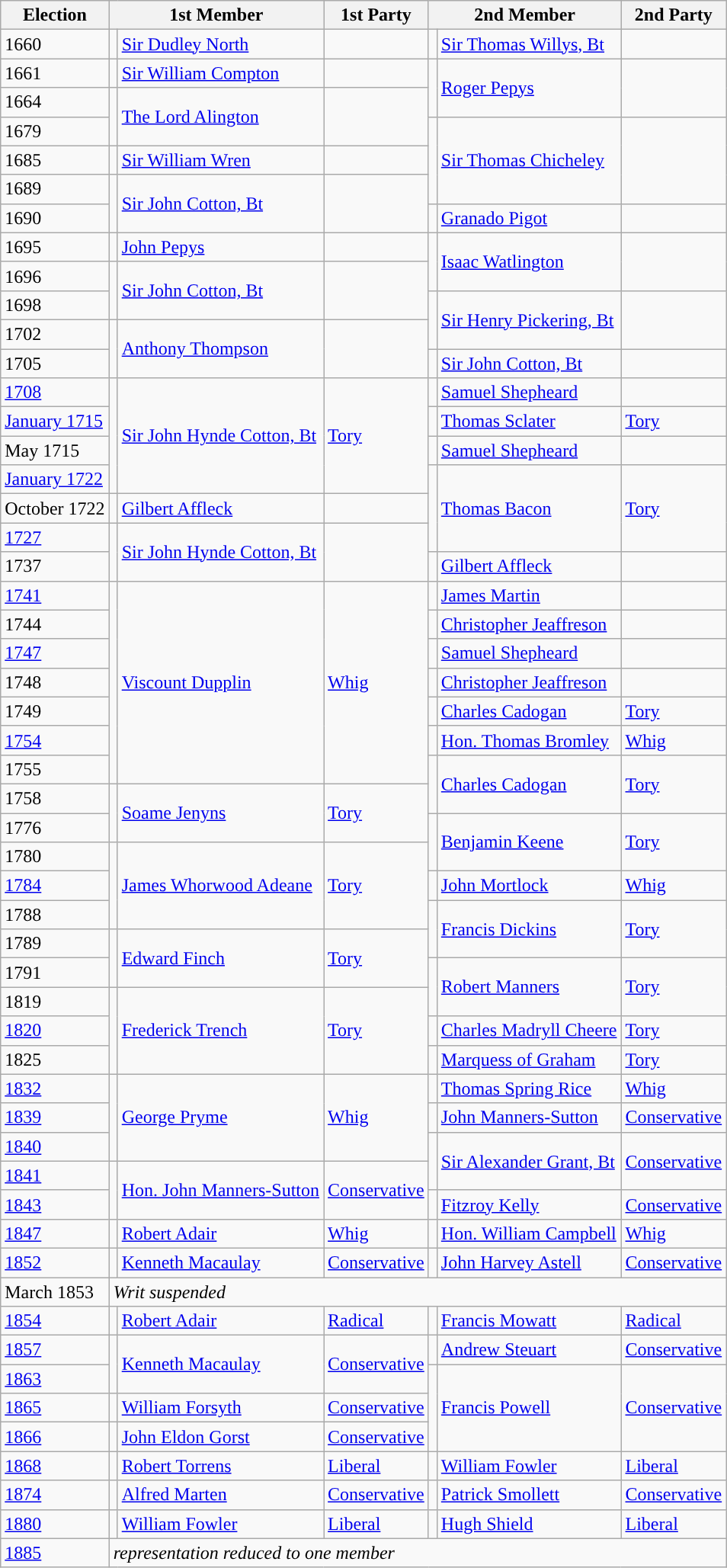<table class="wikitable">
<tr>
<th>Election</th>
<th colspan="2">1st Member</th>
<th>1st Party</th>
<th colspan="2">2nd Member</th>
<th>2nd Party</th>
</tr>
<tr>
<td>1660</td>
<td></td>
<td><a href='#'>Sir Dudley North</a></td>
<td></td>
<td></td>
<td><a href='#'>Sir Thomas Willys, Bt</a></td>
<td></td>
</tr>
<tr>
<td>1661</td>
<td></td>
<td><a href='#'>Sir William Compton</a></td>
<td></td>
<td rowspan="2"></td>
<td rowspan="2"><a href='#'>Roger Pepys</a></td>
<td rowspan="2"></td>
</tr>
<tr>
<td>1664</td>
<td rowspan="2"></td>
<td rowspan="2"><a href='#'>The Lord Alington</a></td>
<td rowspan="2"></td>
</tr>
<tr>
<td>1679</td>
<td rowspan="3"></td>
<td rowspan="3"><a href='#'>Sir Thomas Chicheley</a></td>
<td rowspan="3"></td>
</tr>
<tr>
<td>1685</td>
<td></td>
<td><a href='#'>Sir William Wren</a></td>
<td></td>
</tr>
<tr>
<td>1689</td>
<td rowspan="2"></td>
<td rowspan="2"><a href='#'>Sir John Cotton, Bt</a></td>
<td rowspan="2"></td>
</tr>
<tr>
<td>1690</td>
<td></td>
<td><a href='#'>Granado Pigot</a></td>
<td></td>
</tr>
<tr>
<td>1695</td>
<td></td>
<td><a href='#'>John Pepys</a></td>
<td></td>
<td rowspan="2"></td>
<td rowspan="2"><a href='#'>Isaac Watlington</a></td>
<td rowspan="2"></td>
</tr>
<tr>
<td>1696</td>
<td rowspan="2"></td>
<td rowspan="2"><a href='#'>Sir John Cotton, Bt</a></td>
<td rowspan="2"></td>
</tr>
<tr>
<td>1698</td>
<td rowspan="2"></td>
<td rowspan="2"><a href='#'>Sir Henry Pickering, Bt</a></td>
<td rowspan="2"></td>
</tr>
<tr>
<td>1702</td>
<td rowspan="2"></td>
<td rowspan="2"><a href='#'>Anthony Thompson</a></td>
<td rowspan="2"></td>
</tr>
<tr>
<td>1705</td>
<td></td>
<td><a href='#'>Sir John Cotton, Bt</a></td>
<td></td>
</tr>
<tr>
<td><a href='#'>1708</a></td>
<td rowspan="4" style="color:inherit;background-color: "></td>
<td rowspan="4"><a href='#'>Sir John Hynde Cotton, Bt</a></td>
<td rowspan="4"><a href='#'>Tory</a></td>
<td></td>
<td><a href='#'>Samuel Shepheard</a></td>
<td></td>
</tr>
<tr>
<td><a href='#'>January 1715</a></td>
<td style="color:inherit;background-color: "></td>
<td><a href='#'>Thomas Sclater</a></td>
<td><a href='#'>Tory</a></td>
</tr>
<tr>
<td>May 1715</td>
<td></td>
<td><a href='#'>Samuel Shepheard</a></td>
<td></td>
</tr>
<tr>
<td><a href='#'>January 1722</a></td>
<td rowspan="3" style="color:inherit;background-color: "></td>
<td rowspan="3"><a href='#'>Thomas Bacon</a></td>
<td rowspan="3"><a href='#'>Tory</a></td>
</tr>
<tr>
<td>October 1722</td>
<td></td>
<td><a href='#'>Gilbert Affleck</a></td>
<td></td>
</tr>
<tr>
<td><a href='#'>1727</a></td>
<td rowspan="2"></td>
<td rowspan="2"><a href='#'>Sir John Hynde Cotton, Bt</a></td>
<td rowspan="2"></td>
</tr>
<tr>
<td>1737</td>
<td></td>
<td><a href='#'>Gilbert Affleck</a></td>
<td></td>
</tr>
<tr>
<td><a href='#'>1741</a></td>
<td rowspan="7" style="color:inherit;background-color: "></td>
<td rowspan="7"><a href='#'>Viscount Dupplin</a></td>
<td rowspan="7"><a href='#'>Whig</a></td>
<td></td>
<td><a href='#'>James Martin</a></td>
<td></td>
</tr>
<tr>
<td>1744</td>
<td></td>
<td><a href='#'>Christopher Jeaffreson</a></td>
<td></td>
</tr>
<tr>
<td><a href='#'>1747</a></td>
<td></td>
<td><a href='#'>Samuel Shepheard</a></td>
<td></td>
</tr>
<tr>
<td>1748</td>
<td></td>
<td><a href='#'>Christopher Jeaffreson</a></td>
<td></td>
</tr>
<tr>
<td>1749</td>
<td style="color:inherit;background-color: "></td>
<td><a href='#'>Charles Cadogan</a></td>
<td><a href='#'>Tory</a></td>
</tr>
<tr>
<td><a href='#'>1754</a></td>
<td style="color:inherit;background-color: "></td>
<td><a href='#'>Hon. Thomas Bromley</a></td>
<td><a href='#'>Whig</a></td>
</tr>
<tr>
<td>1755</td>
<td rowspan="2" style="color:inherit;background-color: "></td>
<td rowspan="2"><a href='#'>Charles Cadogan</a></td>
<td rowspan="2"><a href='#'>Tory</a></td>
</tr>
<tr>
<td>1758</td>
<td rowspan="2" style="color:inherit;background-color: "></td>
<td rowspan="2"><a href='#'>Soame Jenyns</a></td>
<td rowspan="2"><a href='#'>Tory</a></td>
</tr>
<tr>
<td>1776</td>
<td rowspan="2" style="color:inherit;background-color: "></td>
<td rowspan="2"><a href='#'>Benjamin Keene</a></td>
<td rowspan="2"><a href='#'>Tory</a></td>
</tr>
<tr>
<td>1780</td>
<td rowspan="3" style="color:inherit;background-color: "></td>
<td rowspan="3"><a href='#'>James Whorwood Adeane</a></td>
<td rowspan="3"><a href='#'>Tory</a></td>
</tr>
<tr>
<td><a href='#'>1784</a></td>
<td style="color:inherit;background-color: "></td>
<td><a href='#'>John Mortlock</a></td>
<td><a href='#'>Whig</a></td>
</tr>
<tr>
<td>1788</td>
<td rowspan="2" style="color:inherit;background-color: "></td>
<td rowspan="2"><a href='#'>Francis Dickins</a></td>
<td rowspan="2"><a href='#'>Tory</a></td>
</tr>
<tr>
<td>1789</td>
<td rowspan="2" style="color:inherit;background-color: "></td>
<td rowspan="2"><a href='#'>Edward Finch</a>  </td>
<td rowspan="2"><a href='#'>Tory</a></td>
</tr>
<tr>
<td>1791</td>
<td rowspan="2" style="color:inherit;background-color: "></td>
<td rowspan="2"><a href='#'>Robert Manners</a></td>
<td rowspan="2"><a href='#'>Tory</a></td>
</tr>
<tr>
<td>1819</td>
<td rowspan="3" style="color:inherit;background-color: "></td>
<td rowspan="3"><a href='#'>Frederick Trench</a></td>
<td rowspan="3"><a href='#'>Tory</a></td>
</tr>
<tr>
<td><a href='#'>1820</a></td>
<td style="color:inherit;background-color: "></td>
<td><a href='#'>Charles Madryll Cheere</a></td>
<td><a href='#'>Tory</a></td>
</tr>
<tr>
<td>1825</td>
<td style="color:inherit;background-color: "></td>
<td><a href='#'>Marquess of Graham</a></td>
<td><a href='#'>Tory</a></td>
</tr>
<tr>
<td><a href='#'>1832</a></td>
<td rowspan="3" style="color:inherit;background-color: "></td>
<td rowspan="3"><a href='#'>George Pryme</a></td>
<td rowspan="3"><a href='#'>Whig</a></td>
<td style="color:inherit;background-color: "></td>
<td><a href='#'>Thomas Spring Rice</a></td>
<td><a href='#'>Whig</a></td>
</tr>
<tr>
<td><a href='#'>1839</a></td>
<td style="color:inherit;background-color: "></td>
<td><a href='#'>John Manners-Sutton</a></td>
<td><a href='#'>Conservative</a></td>
</tr>
<tr>
<td><a href='#'>1840</a></td>
<td rowspan="2" style="color:inherit;background-color: "></td>
<td rowspan="2"><a href='#'>Sir Alexander Grant, Bt</a></td>
<td rowspan="2"><a href='#'>Conservative</a></td>
</tr>
<tr>
<td><a href='#'>1841</a></td>
<td rowspan="2" style="color:inherit;background-color: "></td>
<td rowspan="2"><a href='#'>Hon. John Manners-Sutton</a></td>
<td rowspan="2"><a href='#'>Conservative</a></td>
</tr>
<tr>
<td><a href='#'>1843</a></td>
<td style="color:inherit;background-color: "></td>
<td><a href='#'>Fitzroy Kelly</a></td>
<td><a href='#'>Conservative</a></td>
</tr>
<tr>
<td><a href='#'>1847</a></td>
<td style="color:inherit;background-color: "></td>
<td><a href='#'>Robert Adair</a></td>
<td><a href='#'>Whig</a></td>
<td style="color:inherit;background-color: "></td>
<td><a href='#'>Hon. William Campbell</a></td>
<td><a href='#'>Whig</a></td>
</tr>
<tr>
<td><a href='#'>1852</a></td>
<td style="color:inherit;background-color: "></td>
<td><a href='#'>Kenneth Macaulay</a></td>
<td><a href='#'>Conservative</a></td>
<td style="color:inherit;background-color: "></td>
<td><a href='#'>John Harvey Astell</a></td>
<td><a href='#'>Conservative</a></td>
</tr>
<tr>
<td>March 1853</td>
<td colspan="6"><em>Writ suspended</em></td>
</tr>
<tr>
<td><a href='#'>1854</a></td>
<td style="color:inherit;background-color: "></td>
<td><a href='#'>Robert Adair</a></td>
<td><a href='#'>Radical</a></td>
<td style="color:inherit;background-color: "></td>
<td><a href='#'>Francis Mowatt</a></td>
<td><a href='#'>Radical</a></td>
</tr>
<tr>
<td><a href='#'>1857</a></td>
<td rowspan="2" style="color:inherit;background-color: "></td>
<td rowspan="2"><a href='#'>Kenneth Macaulay</a></td>
<td rowspan="2"><a href='#'>Conservative</a></td>
<td style="color:inherit;background-color: "></td>
<td><a href='#'>Andrew Steuart</a></td>
<td><a href='#'>Conservative</a></td>
</tr>
<tr>
<td><a href='#'>1863</a></td>
<td rowspan="3" style="color:inherit;background-color: "></td>
<td rowspan="3"><a href='#'>Francis Powell</a></td>
<td rowspan="3"><a href='#'>Conservative</a></td>
</tr>
<tr>
<td><a href='#'>1865</a></td>
<td style="color:inherit;background-color: "></td>
<td><a href='#'>William Forsyth</a></td>
<td><a href='#'>Conservative</a></td>
</tr>
<tr>
<td><a href='#'>1866</a></td>
<td style="color:inherit;background-color: "></td>
<td><a href='#'>John Eldon Gorst</a></td>
<td><a href='#'>Conservative</a></td>
</tr>
<tr>
<td><a href='#'>1868</a></td>
<td style="color:inherit;background-color: "></td>
<td><a href='#'>Robert Torrens</a></td>
<td><a href='#'>Liberal</a></td>
<td style="color:inherit;background-color: "></td>
<td><a href='#'>William Fowler</a></td>
<td><a href='#'>Liberal</a></td>
</tr>
<tr>
<td><a href='#'>1874</a></td>
<td style="color:inherit;background-color: "></td>
<td><a href='#'>Alfred Marten</a></td>
<td><a href='#'>Conservative</a></td>
<td style="color:inherit;background-color: "></td>
<td><a href='#'>Patrick Smollett</a></td>
<td><a href='#'>Conservative</a></td>
</tr>
<tr>
<td><a href='#'>1880</a></td>
<td style="color:inherit;background-color: "></td>
<td><a href='#'>William Fowler</a></td>
<td><a href='#'>Liberal</a></td>
<td style="color:inherit;background-color: "></td>
<td><a href='#'>Hugh Shield</a></td>
<td><a href='#'>Liberal</a></td>
</tr>
<tr>
<td><a href='#'>1885</a></td>
<td colspan="6"><em>representation reduced to one member</em></td>
</tr>
</table>
